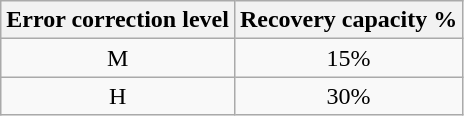<table class="wikitable" border="1" style="text-align:center">
<tr>
<th>Error correction level</th>
<th>Recovery capacity %</th>
</tr>
<tr>
<td>M</td>
<td>15%</td>
</tr>
<tr>
<td>H</td>
<td>30%</td>
</tr>
</table>
